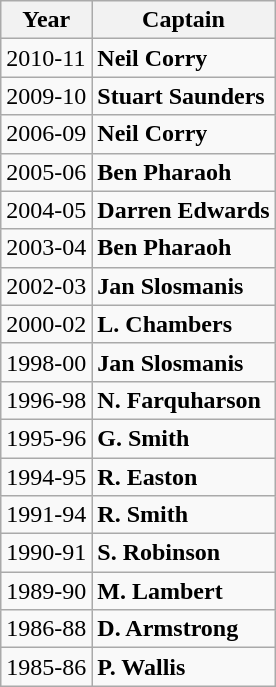<table class="wikitable">
<tr>
<th>Year</th>
<th>Captain</th>
</tr>
<tr>
<td>2010-11</td>
<td> <strong>Neil Corry</strong></td>
</tr>
<tr>
<td>2009-10</td>
<td> <strong>Stuart Saunders</strong></td>
</tr>
<tr>
<td>2006-09</td>
<td> <strong>Neil Corry</strong></td>
</tr>
<tr>
<td>2005-06</td>
<td> <strong>Ben Pharaoh</strong></td>
</tr>
<tr>
<td>2004-05</td>
<td> <strong>Darren Edwards</strong></td>
</tr>
<tr>
<td>2003-04</td>
<td> <strong>Ben Pharaoh</strong></td>
</tr>
<tr>
<td>2002-03</td>
<td> <strong>Jan Slosmanis</strong></td>
</tr>
<tr>
<td>2000-02</td>
<td> <strong>L. Chambers</strong></td>
</tr>
<tr>
<td>1998-00</td>
<td> <strong>Jan Slosmanis</strong></td>
</tr>
<tr>
<td>1996-98</td>
<td> <strong>N. Farquharson</strong></td>
</tr>
<tr>
<td>1995-96</td>
<td> <strong>G. Smith</strong></td>
</tr>
<tr>
<td>1994-95</td>
<td> <strong>R. Easton</strong></td>
</tr>
<tr>
<td>1991-94</td>
<td> <strong>R. Smith</strong></td>
</tr>
<tr>
<td>1990-91</td>
<td> <strong>S. Robinson</strong></td>
</tr>
<tr>
<td>1989-90</td>
<td> <strong>M. Lambert</strong></td>
</tr>
<tr>
<td>1986-88</td>
<td> <strong>D. Armstrong</strong></td>
</tr>
<tr>
<td>1985-86</td>
<td> <strong>P. Wallis</strong></td>
</tr>
</table>
